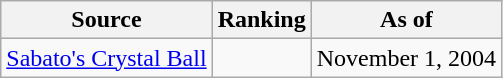<table class="wikitable" style="text-align:center">
<tr>
<th>Source</th>
<th>Ranking</th>
<th>As of</th>
</tr>
<tr>
<td align=left><a href='#'>Sabato's Crystal Ball</a></td>
<td></td>
<td>November 1, 2004</td>
</tr>
</table>
